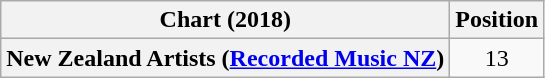<table class="wikitable sortable plainrowheaders" style="text-align:center">
<tr>
<th scope="col">Chart (2018)</th>
<th scope="col">Position</th>
</tr>
<tr>
<th scope="row">New Zealand Artists (<a href='#'>Recorded Music NZ</a>)</th>
<td>13</td>
</tr>
</table>
